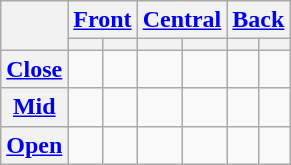<table class="wikitable" style=text-align:center>
<tr>
<th rowspan=2></th>
<th colspan=2><a href='#'>Front</a></th>
<th colspan=2><a href='#'>Central</a></th>
<th colspan=2><a href='#'>Back</a></th>
</tr>
<tr>
<th></th>
<th></th>
<th></th>
<th></th>
<th></th>
<th></th>
</tr>
<tr>
<th><a href='#'>Close</a></th>
<td></td>
<td></td>
<td></td>
<td></td>
<td></td>
<td></td>
</tr>
<tr>
<th><a href='#'>Mid</a></th>
<td></td>
<td></td>
<td></td>
<td></td>
<td></td>
<td></td>
</tr>
<tr>
<th><a href='#'>Open</a></th>
<td></td>
<td></td>
<td></td>
<td></td>
<td></td>
<td></td>
</tr>
</table>
